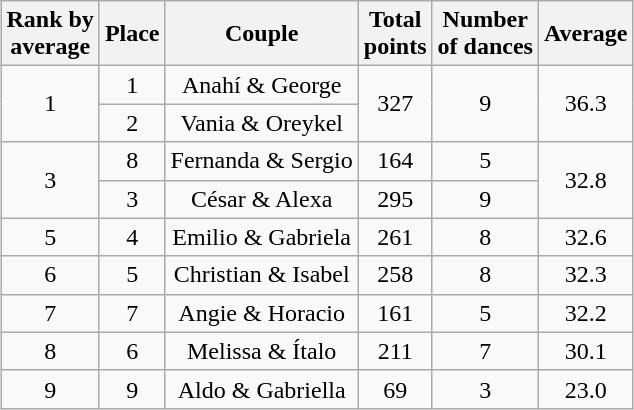<table class="wikitable sortable" style="margin:auto; text-align:center;">
<tr>
<th>Rank by<br>average</th>
<th>Place</th>
<th>Couple</th>
<th>Total<br>points</th>
<th>Number<br>of dances</th>
<th>Average</th>
</tr>
<tr>
<td rowspan=2>1</td>
<td>1</td>
<td>Anahí & George</td>
<td rowspan=2>327</td>
<td rowspan=2>9</td>
<td rowspan=2>36.3</td>
</tr>
<tr>
<td>2</td>
<td>Vania & Oreykel</td>
</tr>
<tr>
<td rowspan=2>3</td>
<td>8</td>
<td>Fernanda & Sergio</td>
<td>164</td>
<td>5</td>
<td rowspan=2>32.8</td>
</tr>
<tr>
<td>3</td>
<td>César & Alexa</td>
<td>295</td>
<td>9</td>
</tr>
<tr>
<td>5</td>
<td>4</td>
<td>Emilio & Gabriela</td>
<td>261</td>
<td>8</td>
<td>32.6</td>
</tr>
<tr>
<td>6</td>
<td>5</td>
<td>Christian & Isabel</td>
<td>258</td>
<td>8</td>
<td>32.3</td>
</tr>
<tr>
<td>7</td>
<td>7</td>
<td>Angie & Horacio</td>
<td>161</td>
<td>5</td>
<td>32.2</td>
</tr>
<tr>
<td>8</td>
<td>6</td>
<td>Melissa & Ítalo</td>
<td>211</td>
<td>7</td>
<td>30.1</td>
</tr>
<tr>
<td>9</td>
<td>9</td>
<td>Aldo & Gabriella</td>
<td>69</td>
<td>3</td>
<td>23.0</td>
</tr>
</table>
